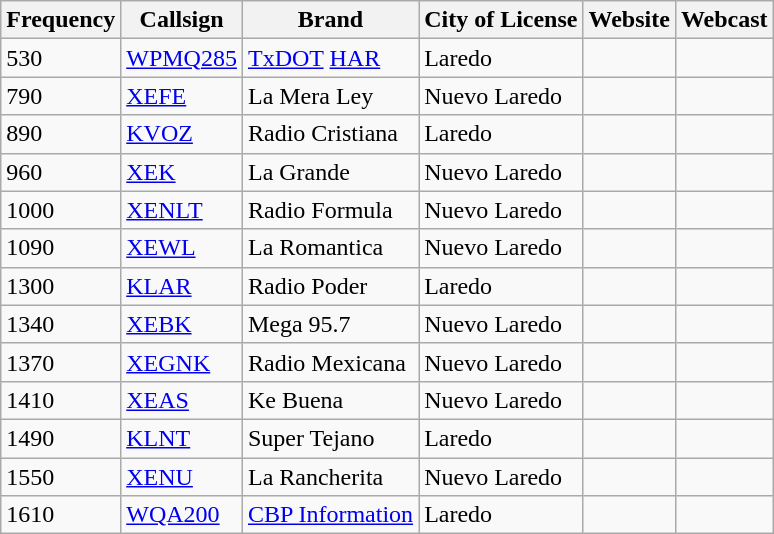<table class="sortable wikitable">
<tr>
<th>Frequency</th>
<th>Callsign</th>
<th>Brand</th>
<th>City of License</th>
<th>Website</th>
<th>Webcast</th>
</tr>
<tr style="vertical-align: top; text-align: left;">
<td>530</td>
<td><a href='#'>WPMQ285</a></td>
<td><a href='#'>TxDOT</a> <a href='#'>HAR</a></td>
<td>Laredo</td>
<td></td>
<td></td>
</tr>
<tr style="vertical-align: top; text-align: left;">
<td>790</td>
<td><a href='#'>XEFE</a></td>
<td>La Mera Ley</td>
<td>Nuevo Laredo</td>
<td></td>
<td></td>
</tr>
<tr style="vertical-align: top; text-align: left;">
<td>890</td>
<td><a href='#'>KVOZ</a></td>
<td>Radio Cristiana</td>
<td>Laredo</td>
<td></td>
<td></td>
</tr>
<tr style="vertical-align: top; text-align: left;">
<td>960</td>
<td><a href='#'>XEK</a></td>
<td>La Grande</td>
<td>Nuevo Laredo</td>
<td></td>
<td></td>
</tr>
<tr style="vertical-align: top; text-align: left;">
<td>1000</td>
<td><a href='#'>XENLT</a></td>
<td>Radio Formula</td>
<td>Nuevo Laredo</td>
<td></td>
<td></td>
</tr>
<tr style="vertical-align: top; text-align: left;">
<td>1090</td>
<td><a href='#'>XEWL</a></td>
<td>La Romantica</td>
<td>Nuevo Laredo</td>
<td></td>
<td></td>
</tr>
<tr style="vertical-align: top; text-align: left;">
<td>1300</td>
<td><a href='#'>KLAR</a></td>
<td>Radio Poder</td>
<td>Laredo</td>
<td></td>
<td></td>
</tr>
<tr style="vertical-align: top; text-align: left;">
<td>1340</td>
<td><a href='#'>XEBK</a></td>
<td>Mega 95.7</td>
<td>Nuevo Laredo</td>
<td></td>
<td></td>
</tr>
<tr style="vertical-align: top; text-align: left;">
<td>1370</td>
<td><a href='#'>XEGNK</a></td>
<td>Radio Mexicana</td>
<td>Nuevo Laredo</td>
<td></td>
<td></td>
</tr>
<tr style="vertical-align: top; text-align: left;">
<td>1410</td>
<td><a href='#'>XEAS</a></td>
<td>Ke Buena</td>
<td>Nuevo Laredo</td>
<td></td>
<td></td>
</tr>
<tr style="vertical-align: top; text-align: left;">
<td>1490</td>
<td><a href='#'>KLNT</a></td>
<td>Super Tejano</td>
<td>Laredo</td>
<td></td>
<td></td>
</tr>
<tr style="vertical-align: top; text-align: left;">
<td>1550</td>
<td><a href='#'>XENU</a></td>
<td>La Rancherita</td>
<td>Nuevo Laredo</td>
<td></td>
<td></td>
</tr>
<tr style="vertical-align: top; text-align: left;">
<td>1610</td>
<td><a href='#'>WQA200</a></td>
<td><a href='#'>CBP Information</a></td>
<td>Laredo</td>
<td></td>
<td></td>
</tr>
</table>
